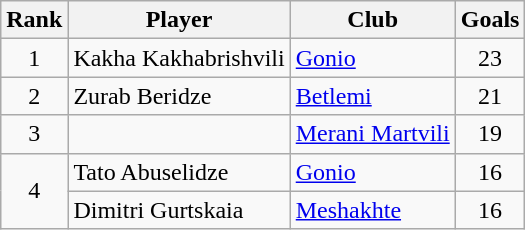<table class="wikitable" style="text-align:center">
<tr>
<th>Rank</th>
<th>Player</th>
<th>Club</th>
<th>Goals</th>
</tr>
<tr>
<td>1</td>
<td align="left"> Kakha Kakhabrishvili</td>
<td align="left"><a href='#'>Gonio</a></td>
<td>23</td>
</tr>
<tr>
<td>2</td>
<td align="left"> Zurab Beridze</td>
<td align="left"><a href='#'>Betlemi</a></td>
<td>21</td>
</tr>
<tr>
<td>3</td>
<td align="left"> </td>
<td align="left"><a href='#'>Merani Martvili</a></td>
<td>19</td>
</tr>
<tr>
<td rowspan="2">4</td>
<td align="left"> Tato Abuselidze</td>
<td align="left"><a href='#'>Gonio</a></td>
<td>16</td>
</tr>
<tr>
<td align="left"> Dimitri Gurtskaia</td>
<td align="left"><a href='#'>Meshakhte</a></td>
<td>16</td>
</tr>
</table>
